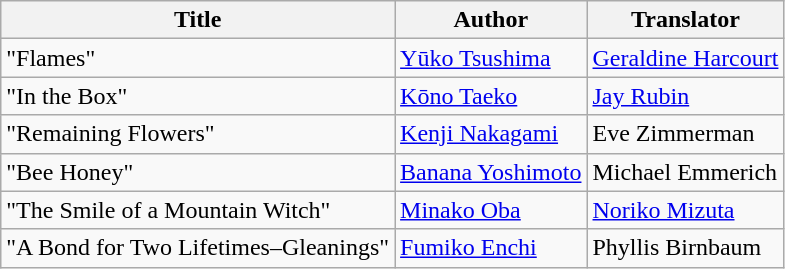<table class="wikitable">
<tr>
<th>Title</th>
<th>Author</th>
<th>Translator</th>
</tr>
<tr>
<td>"Flames"</td>
<td><a href='#'>Yūko Tsushima</a></td>
<td><a href='#'>Geraldine Harcourt</a></td>
</tr>
<tr>
<td>"In the Box"</td>
<td><a href='#'>Kōno Taeko</a></td>
<td><a href='#'>Jay Rubin</a></td>
</tr>
<tr>
<td>"Remaining Flowers"</td>
<td><a href='#'>Kenji Nakagami</a></td>
<td>Eve Zimmerman</td>
</tr>
<tr>
<td>"Bee Honey"</td>
<td><a href='#'>Banana Yoshimoto</a></td>
<td>Michael Emmerich</td>
</tr>
<tr>
<td>"The Smile of a Mountain Witch"</td>
<td><a href='#'>Minako Oba</a></td>
<td><a href='#'>Noriko Mizuta</a></td>
</tr>
<tr>
<td>"A Bond for Two Lifetimes–Gleanings"</td>
<td><a href='#'>Fumiko Enchi</a></td>
<td>Phyllis Birnbaum</td>
</tr>
</table>
